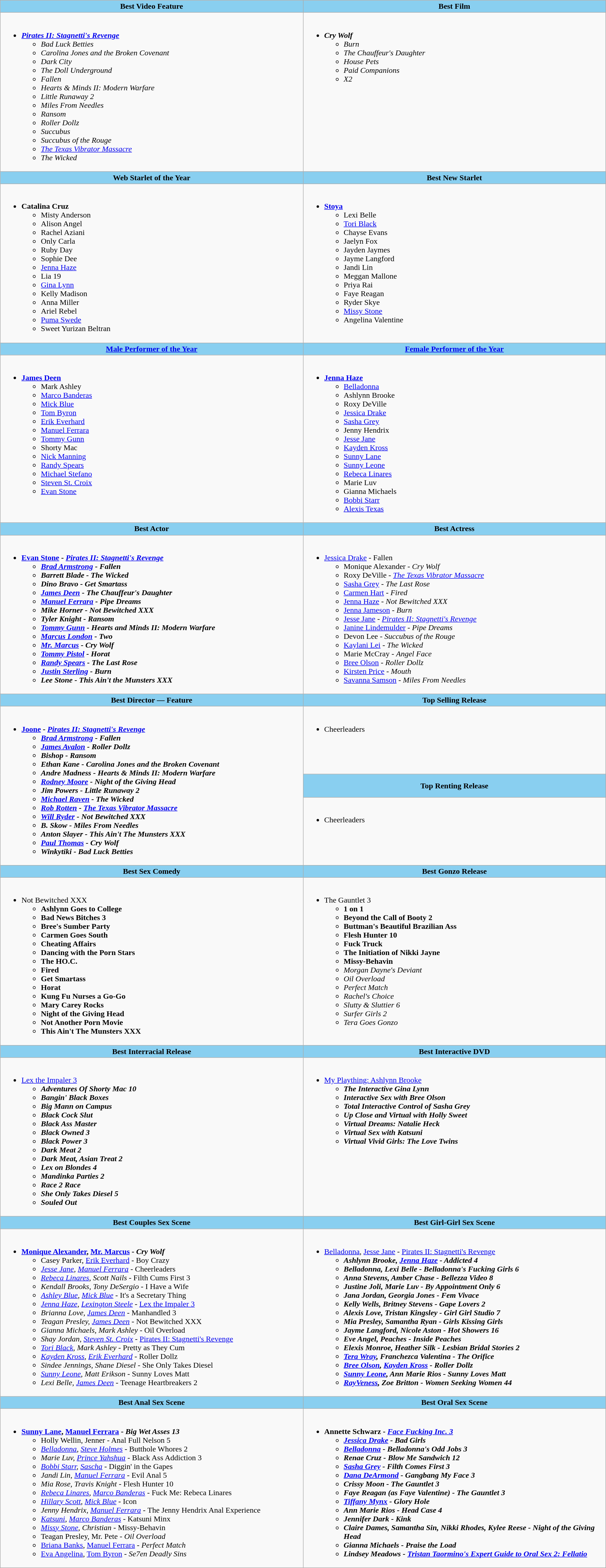<table class=wikitable>
<tr>
<th style="background:#89cff0">Best Video Feature</th>
<th style="background:#89cff0">Best Film</th>
</tr>
<tr>
<td valign="top"><br><ul><li><strong><em><a href='#'>Pirates II: Stagnetti's Revenge</a></em></strong><ul><li><em>Bad Luck Betties</em></li><li><em>Carolina Jones and the Broken Covenant</em></li><li><em>Dark City</em></li><li><em>The Doll Underground</em></li><li><em>Fallen</em></li><li><em>Hearts & Minds II: Modern Warfare</em></li><li><em>Little Runaway 2</em></li><li><em>Miles From Needles</em></li><li><em>Ransom</em></li><li><em>Roller Dollz</em></li><li><em>Succubus</em></li><li><em>Succubus of the Rouge</em></li><li><em><a href='#'>The Texas Vibrator Massacre</a></em></li><li><em>The Wicked</em></li></ul></li></ul></td>
<td valign="top"><br><ul><li><strong><em>Cry Wolf</em></strong><ul><li><em>Burn</em></li><li><em>The Chauffeur's Daughter</em></li><li><em>House Pets</em></li><li><em>Paid Companions</em></li><li><em>X2</em></li></ul></li></ul></td>
</tr>
<tr>
<th style="background:#89cff0">Web Starlet of the Year</th>
<th style="background:#89cff0">Best New Starlet</th>
</tr>
<tr>
<td valign="top"><br><ul><li><strong>Catalina Cruz</strong><ul><li>Misty Anderson</li><li>Alison Angel</li><li>Rachel Aziani</li><li>Only Carla</li><li>Ruby Day</li><li>Sophie Dee</li><li><a href='#'>Jenna Haze</a></li><li>Lia 19</li><li><a href='#'>Gina Lynn</a></li><li>Kelly Madison</li><li>Anna Miller</li><li>Ariel Rebel</li><li><a href='#'>Puma Swede</a></li><li>Sweet Yurizan Beltran</li></ul></li></ul></td>
<td valign="top"><br><ul><li><strong><a href='#'>Stoya</a></strong><ul><li>Lexi Belle</li><li><a href='#'>Tori Black</a></li><li>Chayse Evans</li><li>Jaelyn Fox</li><li>Jayden Jaymes</li><li>Jayme Langford</li><li>Jandi Lin</li><li>Meggan Mallone</li><li>Priya Rai</li><li>Faye Reagan</li><li>Ryder Skye</li><li><a href='#'>Missy Stone</a></li><li>Angelina Valentine</li></ul></li></ul></td>
</tr>
<tr>
<th style="background:#89cff0; width:50%"><a href='#'>Male Performer of the Year</a></th>
<th style="background:#89cff0; width:50%"><a href='#'>Female Performer of the Year</a></th>
</tr>
<tr>
<td valign="top"><br><ul><li><strong><a href='#'>James Deen</a></strong><ul><li>Mark Ashley</li><li><a href='#'>Marco Banderas</a></li><li><a href='#'>Mick Blue</a></li><li><a href='#'>Tom Byron</a></li><li><a href='#'>Erik Everhard</a></li><li><a href='#'>Manuel Ferrara</a></li><li><a href='#'>Tommy Gunn</a></li><li>Shorty Mac</li><li><a href='#'>Nick Manning</a></li><li><a href='#'>Randy Spears</a></li><li><a href='#'>Michael Stefano</a></li><li><a href='#'>Steven St. Croix</a></li><li><a href='#'>Evan Stone</a></li></ul></li></ul></td>
<td valign="top"><br><ul><li><strong><a href='#'>Jenna Haze</a></strong><ul><li><a href='#'>Belladonna</a></li><li>Ashlynn Brooke</li><li>Roxy DeVille</li><li><a href='#'>Jessica Drake</a></li><li><a href='#'>Sasha Grey</a></li><li>Jenny Hendrix</li><li><a href='#'>Jesse Jane</a></li><li><a href='#'>Kayden Kross</a></li><li><a href='#'>Sunny Lane</a></li><li><a href='#'>Sunny Leone</a></li><li><a href='#'>Rebeca Linares</a></li><li>Marie Luv</li><li>Gianna Michaels</li><li><a href='#'>Bobbi Starr</a></li><li><a href='#'>Alexis Texas</a></li></ul></li></ul></td>
</tr>
<tr>
<th style="background:#89cff0">Best Actor</th>
<th style="background:#89cff0">Best Actress</th>
</tr>
<tr>
<td valign="top"><br><ul><li><strong><a href='#'>Evan Stone</a> - <em><a href='#'>Pirates II: Stagnetti's Revenge</a><strong><em><ul><li><a href='#'>Brad Armstrong</a> - </em>Fallen<em></li><li>Barrett Blade - </em>The Wicked<em></li><li>Dino Bravo - </em>Get Smartass<em></li><li><a href='#'>James Deen</a> - </em>The Chauffeur's Daughter<em></li><li><a href='#'>Manuel Ferrara</a> - </em>Pipe Dreams<em></li><li>Mike Horner - </em>Not Bewitched XXX<em></li><li>Tyler Knight - </em>Ransom<em></li><li><a href='#'>Tommy Gunn</a> - </em>Hearts and Minds II: Modern Warfare<em></li><li><a href='#'>Marcus London</a> - </em>Two<em></li><li><a href='#'>Mr. Marcus</a> - </em>Cry Wolf<em></li><li><a href='#'>Tommy Pistol</a> - </em>Horat<em></li><li><a href='#'>Randy Spears</a> - </em>The Last Rose<em></li><li><a href='#'>Justin Sterling</a> - </em>Burn<em></li><li>Lee Stone - </em>This Ain't the Munsters XXX<em></li></ul></li></ul></td>
<td valign="top"><br><ul><li></strong><a href='#'>Jessica Drake</a> - </em>Fallen</em></strong><ul><li>Monique Alexander - <em>Cry Wolf</em></li><li>Roxy DeVille - <em><a href='#'>The Texas Vibrator Massacre</a></em></li><li><a href='#'>Sasha Grey</a> - <em>The Last Rose</em></li><li><a href='#'>Carmen Hart</a> - <em>Fired</em></li><li><a href='#'>Jenna Haze</a> - <em>Not Bewitched XXX</em></li><li><a href='#'>Jenna Jameson</a> - <em>Burn</em></li><li><a href='#'>Jesse Jane</a> - <em><a href='#'>Pirates II: Stagnetti's Revenge</a></em></li><li><a href='#'>Janine Lindemulder</a> - <em>Pipe Dreams</em></li><li>Devon Lee - <em>Succubus of the Rouge</em></li><li><a href='#'>Kaylani Lei</a> - <em>The Wicked</em></li><li>Marie McCray - <em>Angel Face</em></li><li><a href='#'>Bree Olson</a> - <em>Roller Dollz</em></li><li><a href='#'>Kirsten Price</a> - <em>Mouth</em></li><li><a href='#'>Savanna Samson</a> - <em>Miles From Needles</em></li></ul></li></ul></td>
</tr>
<tr>
<th style="background:#89cff0">Best Director — Feature</th>
<th style="background:#89cff0">Top Selling Release</th>
</tr>
<tr>
<td rowspan=3 valign="top"><br><ul><li><strong><a href='#'>Joone</a> - <em><a href='#'>Pirates II: Stagnetti's Revenge</a><strong><em><ul><li><a href='#'>Brad Armstrong</a> - </em>Fallen<em></li><li><a href='#'>James Avalon</a> - </em>Roller Dollz<em></li><li>Bishop - </em>Ransom<em></li><li>Ethan Kane - </em>Carolina Jones and the Broken Covenant<em></li><li>Andre Madness - </em>Hearts & Minds II: Modern Warfare<em></li><li><a href='#'>Rodney Moore</a> - </em>Night of the Giving Head<em></li><li>Jim Powers - </em>Little Runaway 2<em></li><li><a href='#'>Michael Raven</a> - </em>The Wicked<em></li><li><a href='#'>Rob Rotten</a> - </em><a href='#'>The Texas Vibrator Massacre</a><em></li><li><a href='#'>Will Ryder</a> - </em>Not Bewitched XXX<em></li><li>B. Skow - </em>Miles From Needles<em></li><li>Anton Slayer - </em>This Ain't The Munsters XXX<em></li><li><a href='#'>Paul Thomas</a> - </em>Cry Wolf<em></li><li>Winkytiki - </em>Bad Luck Betties<em></li></ul></li></ul></td>
<td valign="top"><br><ul><li></em></strong>Cheerleaders<strong><em></li></ul></td>
</tr>
<tr>
<th style="background:#89cff0">Top Renting Release</th>
</tr>
<tr>
<td valign="top"><br><ul><li></em></strong>Cheerleaders<strong><em></li></ul></td>
</tr>
<tr>
<th style="background:#89cff0">Best Sex Comedy</th>
<th style="background:#89cff0">Best Gonzo Release</th>
</tr>
<tr>
<td valign="top"><br><ul><li></em></strong>Not Bewitched XXX<strong><em><ul><li></em>Ashlynn Goes to College<em></li><li></em>Bad News Bitches 3<em></li><li></em>Bree's Sumber Party<em></li><li></em>Carmen Goes South<em></li><li></em>Cheating Affairs<em></li><li></em>Dancing with the Porn Stars<em></li><li></em>The HO.C.<em></li><li></em>Fired<em></li><li></em>Get Smartass<em></li><li></em>Horat<em></li><li></em>Kung Fu Nurses a Go-Go<em></li><li></em>Mary Carey Rocks<em></li><li></em>Night of the Giving Head<em></li><li></em>Not Another Porn Movie<em></li><li></em>This Ain't The Munsters XXX<em></li></ul></li></ul></td>
<td valign="top"><br><ul><li></em></strong>The Gauntlet 3<strong><em><ul><li></em>1 on 1<em></li><li></em>Beyond the Call of Booty 2<em></li><li></em>Buttman's Beautiful Brazilian Ass<em></li><li></em>Flesh Hunter 10<em></li><li></em>Fuck Truck<em></li><li></em>The Initiation of Nikki Jayne<em></li><li></em>Missy-Behavin</strong></li><li><em>Morgan Dayne's Deviant</em></li><li><em>Oil Overload</em></li><li><em>Perfect Match</em></li><li><em>Rachel's Choice</em></li><li><em>Slutty & Sluttier 6</em></li><li><em>Surfer Girls 2</em></li><li><em>Tera Goes Gonzo</em></li></ul></li></ul></td>
</tr>
<tr>
<th style="background:#89cff0">Best Interracial Release</th>
<th style="background:#89cff0">Best Interactive DVD</th>
</tr>
<tr>
<td valign="top"><br><ul><li></em></strong><a href='#'>Lex the Impaler 3</a><strong><em><ul><li><em>Adventures Of Shorty Mac 10</em></li><li><em>Bangin' Black Boxes</em></li><li><em>Big Mann on Campus</em></li><li><em>Black Cock Slut</em></li><li><em>Black Ass Master</em></li><li><em>Black Owned 3</em></li><li><em>Black Power 3</em></li><li><em>Dark Meat 2</em></li><li><em>Dark Meat, Asian Treat 2</em></li><li><em>Lex on Blondes 4</em></li><li><em>Mandinka Parties 2</em></li><li><em>Race 2 Race</em></li><li><em>She Only Takes Diesel 5</em></li><li><em>Souled Out</em></li></ul></li></ul></td>
<td valign="top"><br><ul><li></em></strong><a href='#'>My Plaything: Ashlynn Brooke</a><strong><em><ul><li><em>The Interactive Gina Lynn</em></li><li><em>Interactive Sex with Bree Olson</em></li><li><em>Total Interactive Control of Sasha Grey</em></li><li><em>Up Close and Virtual with Holly Sweet</em></li><li><em>Virtual Dreams: Natalie Heck</em></li><li><em>Virtual Sex with Katsuni</em></li><li><em>Virtual Vivid Girls:  The Love Twins</em></li></ul></li></ul></td>
</tr>
<tr>
<th style="background:#89cff0">Best Couples Sex Scene</th>
<th style="background:#89cff0">Best Girl-Girl Sex Scene</th>
</tr>
<tr>
<td valign="top"><br><ul><li><strong><a href='#'>Monique Alexander</a>, <a href='#'>Mr. Marcus</a> - <em>Cry Wolf</em></strong><ul><li>Casey Parker, <a href='#'>Erik Everhard</a> - </em>Boy Crazy<em></li><li><a href='#'>Jesse Jane</a>, <a href='#'>Manuel Ferrara</a> - </em>Cheerleaders<em></li><li><a href='#'>Rebeca Linares</a>, Scott Nails - </em>Filth Cums First 3<em></li><li>Kendall Brooks, Tony DeSergio - </em>I Have a Wife<em></li><li><a href='#'>Ashley Blue</a>, <a href='#'>Mick Blue</a> - </em>It's a Secretary Thing<em></li><li><a href='#'>Jenna Haze</a>, <a href='#'>Lexington Steele</a> - </em><a href='#'>Lex the Impaler 3</a><em></li><li>Brianna Love, <a href='#'>James Deen</a> - </em>Manhandled 3<em></li><li>Teagan Presley, <a href='#'>James Deen</a> - </em>Not Bewitched XXX<em></li><li>Gianna Michaels, Mark Ashley - </em>Oil Overload<em></li><li>Shay Jordan, <a href='#'>Steven St. Croix</a> - </em><a href='#'>Pirates II: Stagnetti's Revenge</a><em></li><li><a href='#'>Tori Black</a>, Mark Ashley - </em>Pretty as They Cum<em></li><li><a href='#'>Kayden Kross</a>, <a href='#'>Erik Everhard</a> - </em>Roller Dollz<em></li><li>Sindee Jennings, Shane Diesel - </em>She Only Takes Diesel<em></li><li><a href='#'>Sunny Leone</a>, Matt Erikson - </em>Sunny Loves Matt<em></li><li>Lexi Belle, <a href='#'>James Deen</a> - </em>Teenage Heartbreakers 2<em></li></ul></li></ul></td>
<td valign="top"><br><ul><li></strong><a href='#'>Belladonna</a>, <a href='#'>Jesse Jane</a> - </em><a href='#'>Pirates II: Stagnetti's Revenge</a><strong><em><ul><li>Ashlynn Brooke, <a href='#'>Jenna Haze</a> - <em>Addicted 4</em></li><li>Belladonna, Lexi Belle - <em>Belladonna's Fucking Girls 6</em></li><li>Anna Stevens, Amber Chase - <em>Bellezza Video 8</em></li><li>Justine Joli, Marie Luv - <em>By Appointment Only 6</em></li><li>Jana Jordan, Georgia Jones - <em>Fem Vivace</em></li><li>Kelly Wells, Britney Stevens - <em>Gape Lovers 2</em></li><li>Alexis Love, Tristan Kingsley - <em>Girl Girl Studio 7</em></li><li>Mia Presley, Samantha Ryan - <em>Girls Kissing Girls</em></li><li>Jayme Langford, Nicole Aston - <em>Hot Showers 16</em></li><li>Eve Angel, Peaches - <em>Inside Peaches</em></li><li>Elexis Monroe, Heather Silk - <em>Lesbian Bridal Stories 2</em></li><li><a href='#'>Tera Wray</a>, Franchezca Valentina - <em>The Orifice</em></li><li><a href='#'>Bree Olson</a>, <a href='#'>Kayden Kross</a> - <em>Roller Dollz</em></li><li><a href='#'>Sunny Leone</a>, Ann Marie Rios - <em>Sunny Loves Matt</em></li><li><a href='#'>RayVeness</a>, Zoe Britton - <em>Women Seeking Women 44</em></li></ul></li></ul></td>
</tr>
<tr>
<th style="background:#89cff0">Best Anal Sex Scene</th>
<th style="background:#89cff0">Best Oral Sex Scene</th>
</tr>
<tr>
<td valign="top"><br><ul><li><strong><a href='#'>Sunny Lane</a>, <a href='#'>Manuel Ferrara</a> - <em>Big Wet Asses 13</em></strong><ul><li>Holly Wellin, Jenner - </em>Anal Full Nelson 5<em></li><li><a href='#'>Belladonna</a>, <a href='#'>Steve Holmes</a> - </em>Butthole Whores 2<em></li><li>Marie Luv, <a href='#'>Prince Yahshua</a> - </em>Black Ass Addiction 3<em></li><li><a href='#'>Bobbi Starr</a>, <a href='#'>Sascha</a> - </em>Diggin' in the Gapes<em></li><li>Jandi Lin, <a href='#'>Manuel Ferrara</a> - </em>Evil Anal 5<em></li><li>Mia Rose, Travis Knight - </em>Flesh Hunter 10<em></li><li><a href='#'>Rebeca Linares</a>, <a href='#'>Marco Banderas</a> - </em>Fuck Me: Rebeca Linares<em></li><li><a href='#'>Hillary Scott</a>, <a href='#'>Mick Blue</a> - </em>Icon<em></li><li>Jenny Hendrix, <a href='#'>Manuel Ferrara</a> - </em>The Jenny Hendrix Anal Experience<em></li><li><a href='#'>Katsuni</a>, <a href='#'>Marco Banderas</a> - </em>Katsuni Minx<em></li><li><a href='#'>Missy Stone</a>, Christian - </em>Missy-Behavin</strong></li><li>Teagan Presley, Mr. Pete - <em>Oil Overload</em></li><li><a href='#'>Briana Banks</a>, <a href='#'>Manuel Ferrara</a> - <em>Perfect Match</em></li><li><a href='#'>Eva Angelina</a>, <a href='#'>Tom Byron</a> - <em>Se7en Deadly Sins</em></li></ul></li></ul></td>
<td valign="top"><br><ul><li><strong>Annette Schwarz - <em><a href='#'>Face Fucking Inc. 3</a><strong><em><ul><li><a href='#'>Jessica Drake</a> - </em>Bad Girls<em></li><li><a href='#'>Belladonna</a> - </em>Belladonna's Odd Jobs 3<em></li><li>Renae Cruz - </em>Blow Me Sandwich 12<em></li><li><a href='#'>Sasha Grey</a> - </em>Filth Comes First 3<em></li><li><a href='#'>Dana DeArmond</a> - </em>Gangbang My Face 3<em></li><li>Crissy Moon - </em>The Gauntlet 3<em></li><li>Faye Reagan (as Faye Valentine) - </em>The Gauntlet 3<em></li><li><a href='#'>Tiffany Mynx</a> - </em>Glory Hole<em></li><li>Ann Marie Rios - </em>Head Case 4<em></li><li>Jennifer Dark - </em>Kink<em></li><li>Claire Dames, Samantha Sin, Nikki Rhodes, Kylee Reese - </em>Night of the Giving Head<em></li><li>Gianna Michaels - </em>Praise the Load<em></li><li>Lindsey Meadows - </em><a href='#'>Tristan Taormino's Expert Guide to Oral Sex 2: Fellatio</a><em></li></ul></li></ul></td>
</tr>
</table>
